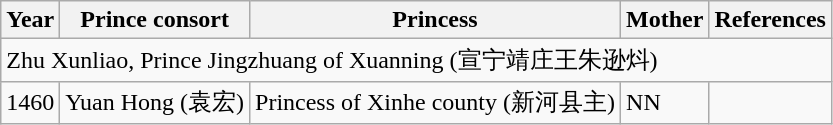<table class="wikitable">
<tr>
<th>Year</th>
<th>Prince consort</th>
<th>Princess</th>
<th>Mother</th>
<th>References</th>
</tr>
<tr>
<td colspan="5">Zhu Xunliao, Prince Jingzhuang of Xuanning (宣宁靖庄王朱逊炓)</td>
</tr>
<tr>
<td>1460</td>
<td>Yuan Hong (袁宏)</td>
<td>Princess of Xinhe county (新河县主)</td>
<td>NN</td>
<td></td>
</tr>
</table>
